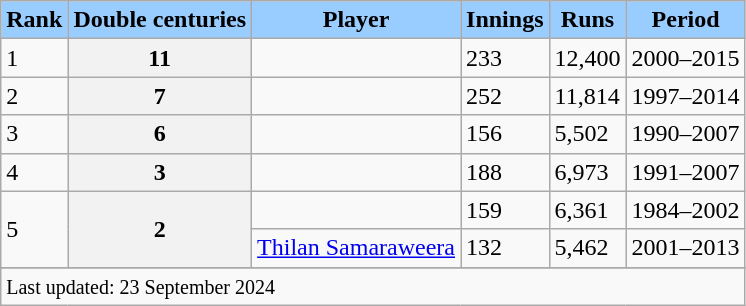<table class="wikitable plainrowheaders sortable">
<tr>
<th scope=col style="background:#9cf;">Rank</th>
<th scope=col style="background:#9cf;">Double centuries</th>
<th scope=col style="background:#9cf;">Player</th>
<th scope=col style="background:#9cf;">Innings</th>
<th scope=col style="background:#9cf;">Runs</th>
<th scope=col style="background:#9cf;">Period</th>
</tr>
<tr>
<td>1</td>
<th>11</th>
<td></td>
<td>233</td>
<td>12,400</td>
<td>2000–2015</td>
</tr>
<tr>
<td>2</td>
<th>7</th>
<td></td>
<td>252</td>
<td>11,814</td>
<td>1997–2014</td>
</tr>
<tr>
<td>3</td>
<th>6</th>
<td></td>
<td>156</td>
<td>5,502</td>
<td>1990–2007</td>
</tr>
<tr>
<td>4</td>
<th>3</th>
<td></td>
<td>188</td>
<td>6,973</td>
<td>1991–2007</td>
</tr>
<tr>
<td rowspan="2">5</td>
<th rowspan="2">2</th>
<td></td>
<td>159</td>
<td>6,361</td>
<td>1984–2002</td>
</tr>
<tr>
<td><a href='#'>Thilan Samaraweera</a></td>
<td>132</td>
<td>5,462</td>
<td>2001–2013</td>
</tr>
<tr>
</tr>
<tr class=sortbottom>
<td colspan=6><small>Last updated: 23 September 2024</small></td>
</tr>
</table>
